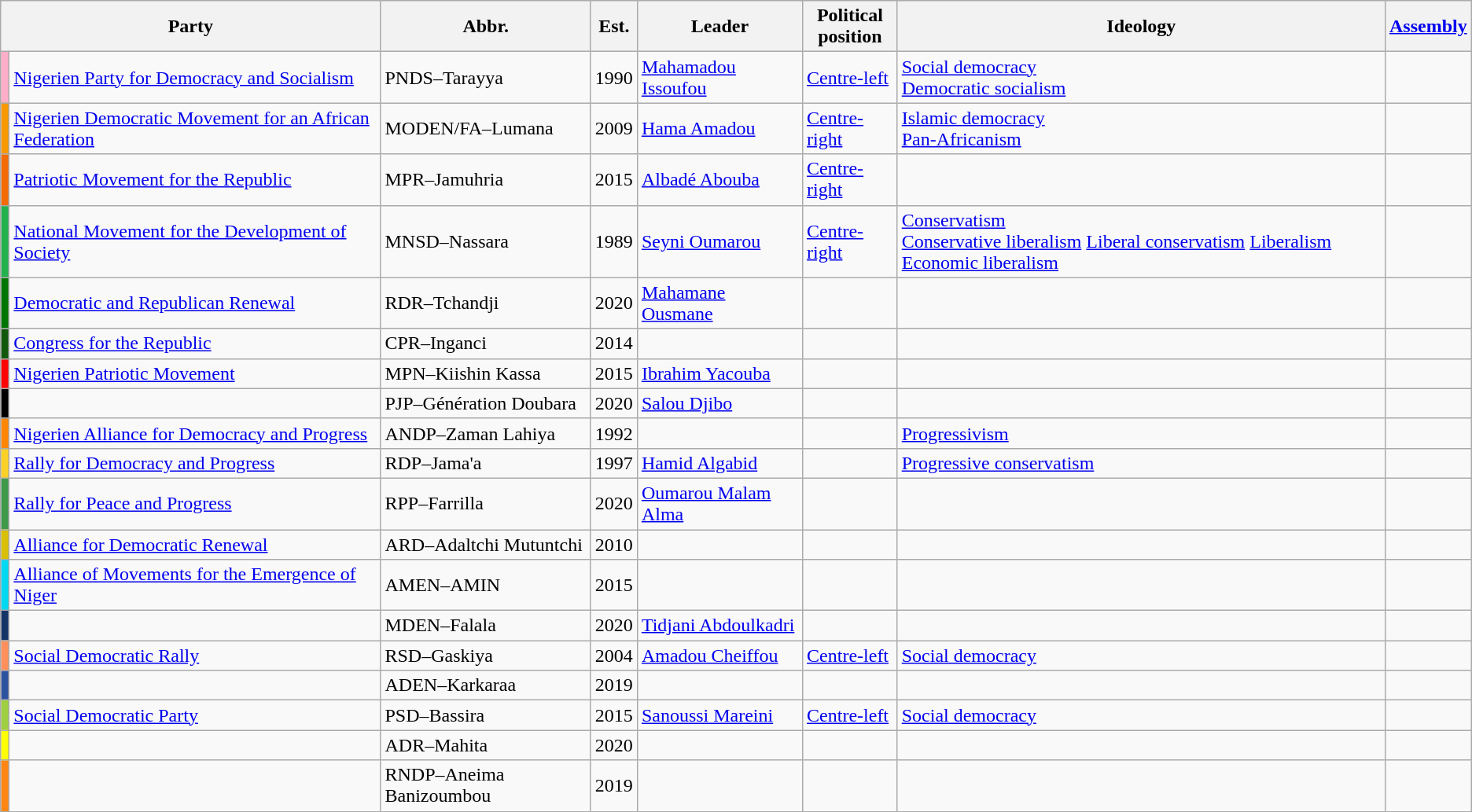<table class="wikitable">
<tr>
<th colspan=2>Party</th>
<th>Abbr.</th>
<th>Est.</th>
<th>Leader</th>
<th>Political<br>position</th>
<th>Ideology</th>
<th><a href='#'>Assembly</a></th>
</tr>
<tr>
<td bgcolor=#FFAEC9></td>
<td><a href='#'>Nigerien Party for Democracy and Socialism</a><br><small></small></td>
<td>PNDS–Tarayya</td>
<td>1990</td>
<td><a href='#'>Mahamadou Issoufou</a></td>
<td><a href='#'>Centre-left</a></td>
<td><a href='#'>Social democracy</a><br><a href='#'>Democratic socialism</a></td>
<td></td>
</tr>
<tr>
<td bgcolor=#F79800></td>
<td><a href='#'>Nigerien Democratic Movement for an African Federation</a><br><small></small></td>
<td>MODEN/FA–Lumana</td>
<td>2009</td>
<td><a href='#'>Hama Amadou</a></td>
<td><a href='#'>Centre-right</a></td>
<td><a href='#'>Islamic democracy</a><br><a href='#'>Pan-Africanism</a></td>
<td></td>
</tr>
<tr>
<td bgcolor=#F36B05></td>
<td><a href='#'>Patriotic Movement for the Republic</a><br><small></small></td>
<td>MPR–Jamuhria</td>
<td>2015</td>
<td><a href='#'>Albadé Abouba</a></td>
<td><a href='#'>Centre-right</a></td>
<td></td>
<td></td>
</tr>
<tr>
<td bgcolor=#22B14C></td>
<td><a href='#'>National Movement for the Development of Society</a><br><small></small></td>
<td>MNSD–Nassara</td>
<td>1989</td>
<td><a href='#'>Seyni Oumarou</a></td>
<td><a href='#'>Centre-right</a></td>
<td><a href='#'>Conservatism</a><br><a href='#'>Conservative liberalism</a>
<a href='#'>Liberal conservatism</a>
<a href='#'>Liberalism</a>
<a href='#'>Economic liberalism</a></td>
<td></td>
</tr>
<tr>
<td bgcolor=#007500></td>
<td><a href='#'>Democratic and Republican Renewal</a><br><small></small></td>
<td>RDR–Tchandji</td>
<td>2020</td>
<td><a href='#'>Mahamane Ousmane</a></td>
<td></td>
<td></td>
<td></td>
</tr>
<tr>
<td bgcolor=#11580C></td>
<td><a href='#'>Congress for the Republic</a><br><small></small></td>
<td>CPR–Inganci</td>
<td>2014</td>
<td></td>
<td></td>
<td></td>
<td></td>
</tr>
<tr>
<td bgcolor=#FD0405></td>
<td><a href='#'>Nigerien Patriotic Movement</a><br><small></small></td>
<td>MPN–Kiishin Kassa</td>
<td>2015</td>
<td><a href='#'>Ibrahim Yacouba</a></td>
<td></td>
<td></td>
<td></td>
</tr>
<tr>
<td bgcolor=#000000></td>
<td><br><small></small></td>
<td>PJP–Génération Doubara</td>
<td>2020</td>
<td><a href='#'>Salou Djibo</a></td>
<td></td>
<td></td>
<td></td>
</tr>
<tr>
<td bgcolor=#FF8600></td>
<td><a href='#'>Nigerien Alliance for Democracy and Progress</a><br><small></small></td>
<td>ANDP–Zaman Lahiya</td>
<td>1992</td>
<td></td>
<td></td>
<td><a href='#'>Progressivism</a></td>
<td></td>
</tr>
<tr>
<td bgcolor=#FBD127></td>
<td><a href='#'>Rally for Democracy and Progress</a><br><small></small></td>
<td>RDP–Jama'a</td>
<td>1997</td>
<td><a href='#'>Hamid Algabid</a></td>
<td></td>
<td><a href='#'>Progressive conservatism</a></td>
<td></td>
</tr>
<tr>
<td bgcolor=#3E9949></td>
<td><a href='#'>Rally for Peace and Progress</a><br><small></small></td>
<td>RPP–Farrilla</td>
<td>2020</td>
<td><a href='#'>Oumarou Malam Alma</a></td>
<td></td>
<td></td>
<td></td>
</tr>
<tr>
<td bgcolor=#D9BF08></td>
<td><a href='#'>Alliance for Democratic Renewal</a><br><small></small></td>
<td>ARD–Adaltchi Mutuntchi</td>
<td>2010</td>
<td></td>
<td></td>
<td></td>
<td></td>
</tr>
<tr>
<td bgcolor=#01d9f2></td>
<td><a href='#'>Alliance of Movements for the Emergence of Niger</a><br><small></small></td>
<td>AMEN–AMIN</td>
<td>2015</td>
<td></td>
<td></td>
<td></td>
<td></td>
</tr>
<tr>
<td bgcolor=#153568></td>
<td><br><small></small></td>
<td>MDEN–Falala</td>
<td>2020</td>
<td><a href='#'>Tidjani Abdoulkadri</a></td>
<td></td>
<td></td>
<td></td>
</tr>
<tr>
<td bgcolor=#ff905b></td>
<td><a href='#'>Social Democratic Rally</a><br><small></small></td>
<td>RSD–Gaskiya</td>
<td>2004</td>
<td><a href='#'>Amadou Cheiffou</a></td>
<td><a href='#'>Centre-left</a></td>
<td><a href='#'>Social democracy</a></td>
<td></td>
</tr>
<tr>
<td bgcolor=#2C539E></td>
<td><br><small></small></td>
<td>ADEN–Karkaraa</td>
<td>2019</td>
<td></td>
<td></td>
<td></td>
<td></td>
</tr>
<tr>
<td bgcolor=#9ECF40></td>
<td><a href='#'>Social Democratic Party</a><br><small></small></td>
<td>PSD–Bassira</td>
<td>2015</td>
<td><a href='#'>Sanoussi Mareini</a></td>
<td><a href='#'>Centre-left</a></td>
<td><a href='#'>Social democracy</a></td>
<td></td>
</tr>
<tr>
<td bgcolor=#FEFF03></td>
<td><br><small></small></td>
<td>ADR–Mahita</td>
<td>2020</td>
<td></td>
<td></td>
<td></td>
<td></td>
</tr>
<tr>
<td bgcolor=#FF8612></td>
<td><br><small></small></td>
<td>RNDP–Aneima Banizoumbou</td>
<td>2019</td>
<td></td>
<td></td>
<td></td>
<td></td>
</tr>
</table>
